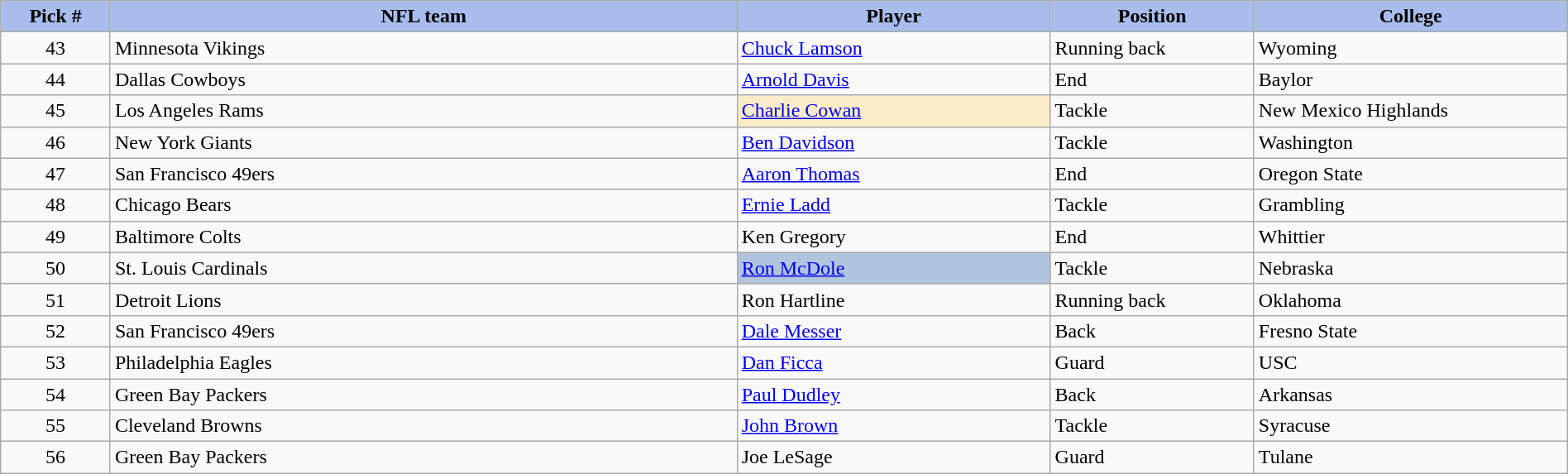<table class="wikitable sortable sortable" style="width: 100%">
<tr>
<th style="background:#A8BDEC;" width=7%>Pick #</th>
<th width=40% style="background:#A8BDEC;">NFL team</th>
<th width=20% style="background:#A8BDEC;">Player</th>
<th width=13% style="background:#A8BDEC;">Position</th>
<th style="background:#A8BDEC;">College</th>
</tr>
<tr>
<td align=center>43</td>
<td>Minnesota Vikings</td>
<td><a href='#'>Chuck Lamson</a></td>
<td>Running back</td>
<td>Wyoming</td>
</tr>
<tr>
<td align=center>44</td>
<td>Dallas Cowboys</td>
<td><a href='#'>Arnold Davis</a></td>
<td>End</td>
<td>Baylor</td>
</tr>
<tr>
<td align=center>45</td>
<td>Los Angeles Rams</td>
<td bgcolor="#faecc8"><a href='#'>Charlie Cowan</a></td>
<td>Tackle</td>
<td>New Mexico Highlands</td>
</tr>
<tr>
<td align=center>46</td>
<td>New York Giants</td>
<td><a href='#'>Ben Davidson</a></td>
<td>Tackle</td>
<td>Washington</td>
</tr>
<tr>
<td align=center>47</td>
<td>San Francisco 49ers</td>
<td><a href='#'>Aaron Thomas</a></td>
<td>End</td>
<td>Oregon State</td>
</tr>
<tr>
<td align=center>48</td>
<td>Chicago Bears</td>
<td><a href='#'>Ernie Ladd</a></td>
<td>Tackle</td>
<td>Grambling</td>
</tr>
<tr>
<td align=center>49</td>
<td>Baltimore Colts</td>
<td>Ken Gregory</td>
<td>End</td>
<td>Whittier</td>
</tr>
<tr>
<td align=center>50</td>
<td>St. Louis Cardinals</td>
<td bgcolor=lightsteelblue><a href='#'>Ron McDole</a></td>
<td>Tackle</td>
<td>Nebraska</td>
</tr>
<tr>
<td align=center>51</td>
<td>Detroit Lions</td>
<td>Ron Hartline</td>
<td>Running back</td>
<td>Oklahoma</td>
</tr>
<tr>
<td align=center>52</td>
<td>San Francisco 49ers</td>
<td><a href='#'>Dale Messer</a></td>
<td>Back</td>
<td>Fresno State</td>
</tr>
<tr>
<td align=center>53</td>
<td>Philadelphia Eagles</td>
<td><a href='#'>Dan Ficca</a></td>
<td>Guard</td>
<td>USC</td>
</tr>
<tr>
<td align=center>54</td>
<td>Green Bay Packers</td>
<td><a href='#'>Paul Dudley</a></td>
<td>Back</td>
<td>Arkansas</td>
</tr>
<tr>
<td align=center>55</td>
<td>Cleveland Browns</td>
<td><a href='#'>John Brown</a></td>
<td>Tackle</td>
<td>Syracuse</td>
</tr>
<tr>
<td align=center>56</td>
<td>Green Bay Packers</td>
<td>Joe LeSage</td>
<td>Guard</td>
<td>Tulane</td>
</tr>
</table>
